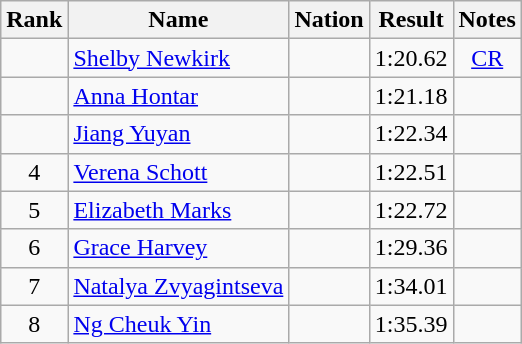<table class="wikitable sortable" style="text-align:center">
<tr>
<th>Rank</th>
<th>Name</th>
<th>Nation</th>
<th>Result</th>
<th>Notes</th>
</tr>
<tr>
<td></td>
<td align=left><a href='#'>Shelby Newkirk</a></td>
<td align=left></td>
<td>1:20.62</td>
<td><a href='#'>CR</a></td>
</tr>
<tr>
<td></td>
<td align=left><a href='#'>Anna Hontar</a></td>
<td align=left></td>
<td>1:21.18</td>
<td></td>
</tr>
<tr>
<td></td>
<td align=left><a href='#'>Jiang Yuyan</a></td>
<td align=left></td>
<td>1:22.34</td>
<td></td>
</tr>
<tr>
<td>4</td>
<td align=left><a href='#'>Verena Schott</a></td>
<td align=left></td>
<td>1:22.51</td>
<td></td>
</tr>
<tr>
<td>5</td>
<td align=left><a href='#'>Elizabeth Marks</a></td>
<td align=left></td>
<td>1:22.72</td>
<td></td>
</tr>
<tr>
<td>6</td>
<td align=left><a href='#'>Grace Harvey</a></td>
<td align=left></td>
<td>1:29.36</td>
<td></td>
</tr>
<tr>
<td>7</td>
<td align=left><a href='#'>Natalya Zvyagintseva</a></td>
<td align=left></td>
<td>1:34.01</td>
<td></td>
</tr>
<tr>
<td>8</td>
<td align=left><a href='#'>Ng Cheuk Yin</a></td>
<td align=left></td>
<td>1:35.39</td>
<td></td>
</tr>
</table>
